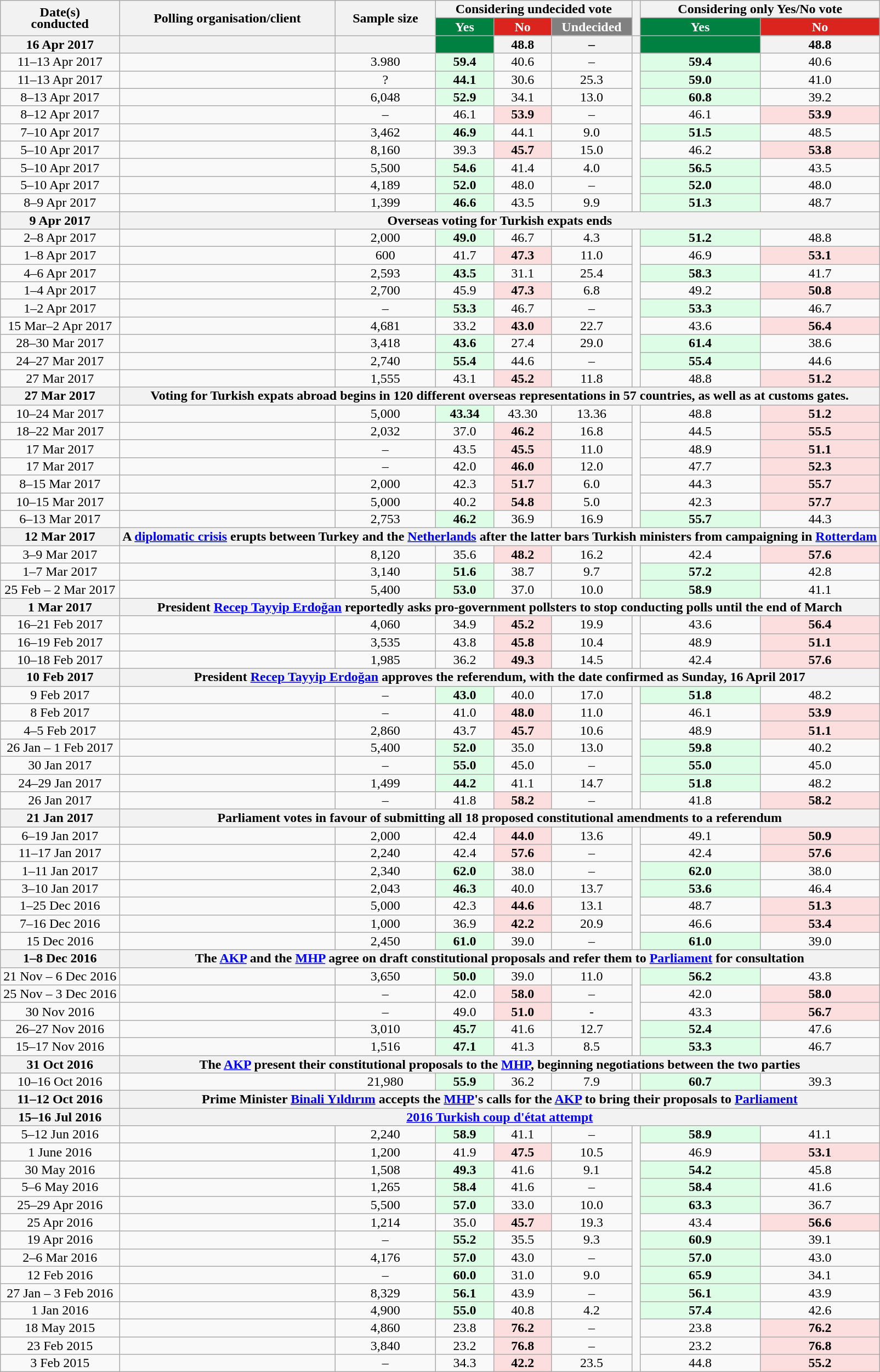<table class="wikitable sortable" style="text-align:center; line-height:14px;">
<tr>
<th rowspan=2>Date(s)<br>conducted</th>
<th rowspan=2>Polling organisation/client</th>
<th class="unsortable" rowspan=2>Sample size</th>
<th colspan=3>Considering undecided vote</th>
<th class="unsortable" rowspan=2></th>
<th colspan=2>Considering only Yes/No vote</th>
</tr>
<tr>
<th class="unsortable" style="background: rgb(0, 129, 66); color: white;">Yes</th>
<th class="unsortable" style="background: rgb(220, 36, 31); color: white;">No</th>
<th class="unsortable" style="background: gray; width: 90px; color: white;">Undecided</th>
<th class="unsortable" style="background: rgb(0, 129, 66); color: white;">Yes</th>
<th class="unsortable" style="background: rgb(220, 36, 31); color: white;">No</th>
</tr>
<tr>
<th class="unsortable">16 Apr 2017</th>
<th class="unsortable"></th>
<th class="unsortable"></th>
<th class="unsortable" style="background: rgb(0, 129, 66);"><strong></strong></th>
<th class="unsortable">48.8</th>
<th class="unsortable">–</th>
<th class="unsortable"></th>
<th class="unsortable" style="background: rgb(0, 129, 66);"><strong></strong></th>
<th class="unsortable">48.8</th>
</tr>
<tr>
<td>11–13 Apr 2017</td>
<td></td>
<td>3.980</td>
<td style="background: #DEFDE6;"><strong>59.4</strong></td>
<td>40.6</td>
<td>–</td>
<td rowspan=9></td>
<td style="background: #DEFDE6;"><strong>59.4</strong></td>
<td>40.6</td>
</tr>
<tr>
<td>11–13 Apr 2017</td>
<td></td>
<td>?</td>
<td style="background: #DEFDE6;"><strong>44.1</strong></td>
<td>30.6</td>
<td>25.3</td>
<td style="background: #DEFDE6;"><strong>59.0</strong></td>
<td>41.0</td>
</tr>
<tr>
<td>8–13 Apr 2017</td>
<td></td>
<td>6,048</td>
<td style="background: #DEFDE6;"><strong>52.9</strong></td>
<td>34.1</td>
<td>13.0</td>
<td style="background: #DEFDE6;"><strong>60.8</strong></td>
<td>39.2</td>
</tr>
<tr>
<td>8–12 Apr 2017</td>
<td></td>
<td>–</td>
<td>46.1</td>
<td style="background: #FDDEDE;"><strong>53.9</strong></td>
<td>–</td>
<td>46.1</td>
<td style="background: #FDDEDE;"><strong>53.9</strong></td>
</tr>
<tr>
<td>7–10 Apr 2017</td>
<td></td>
<td>3,462</td>
<td style="background: #DEFDE6;"><strong>46.9</strong></td>
<td>44.1</td>
<td>9.0</td>
<td style="background: #DEFDE6;"><strong>51.5</strong></td>
<td>48.5</td>
</tr>
<tr>
<td>5–10 Apr 2017</td>
<td></td>
<td>8,160</td>
<td>39.3</td>
<td style="background: #FDDEDE;"><strong>45.7</strong></td>
<td>15.0</td>
<td>46.2</td>
<td style="background: #FDDEDE;"><strong>53.8</strong></td>
</tr>
<tr>
<td>5–10 Apr 2017</td>
<td></td>
<td>5,500</td>
<td style="background: #DEFDE6;"><strong>54.6</strong></td>
<td>41.4</td>
<td>4.0</td>
<td style="background: #DEFDE6;"><strong>56.5</strong></td>
<td>43.5</td>
</tr>
<tr>
<td>5–10 Apr 2017</td>
<td></td>
<td>4,189</td>
<td style="background: #DEFDE6;"><strong>52.0</strong></td>
<td>48.0</td>
<td>–</td>
<td style="background: #DEFDE6;"><strong>52.0</strong></td>
<td>48.0</td>
</tr>
<tr>
<td>8–9 Apr 2017</td>
<td></td>
<td>1,399</td>
<td style="background: #DEFDE6;"><strong>46.6</strong></td>
<td>43.5</td>
<td>9.9</td>
<td style="background: #DEFDE6;"><strong>51.3</strong></td>
<td>48.7</td>
</tr>
<tr>
<th>9 Apr 2017</th>
<th colspan=8>Overseas voting for Turkish expats ends</th>
</tr>
<tr>
<td>2–8 Apr 2017</td>
<td></td>
<td>2,000</td>
<td style="background: #DEFDE6;"><strong>49.0</strong></td>
<td>46.7</td>
<td>4.3</td>
<td rowspan=9></td>
<td style="background: #DEFDE6;"><strong>51.2</strong></td>
<td>48.8</td>
</tr>
<tr>
<td>1–8 Apr 2017</td>
<td></td>
<td>600</td>
<td>41.7</td>
<td style="background: #FDDEDE;"><strong>47.3</strong></td>
<td>11.0</td>
<td>46.9</td>
<td style="background: #FDDEDE;"><strong>53.1</strong></td>
</tr>
<tr>
<td>4–6 Apr 2017</td>
<td></td>
<td>2,593</td>
<td style="background: #DEFDE6;"><strong>43.5</strong></td>
<td>31.1</td>
<td>25.4</td>
<td style="background: #DEFDE6;"><strong>58.3</strong></td>
<td>41.7</td>
</tr>
<tr>
<td>1–4 Apr 2017</td>
<td></td>
<td>2,700</td>
<td>45.9</td>
<td style="background: #FDDEDE;"><strong>47.3</strong></td>
<td>6.8</td>
<td>49.2</td>
<td style="background: #FDDEDE;"><strong>50.8</strong></td>
</tr>
<tr>
<td>1–2 Apr 2017</td>
<td></td>
<td>–</td>
<td style="background: #DEFDE6;"><strong>53.3</strong></td>
<td>46.7</td>
<td>–</td>
<td style="background: #DEFDE6;"><strong>53.3</strong></td>
<td>46.7</td>
</tr>
<tr>
<td>15 Mar–2 Apr 2017</td>
<td></td>
<td>4,681</td>
<td>33.2</td>
<td style="background: #FDDEDE;"><strong>43.0</strong></td>
<td>22.7</td>
<td>43.6</td>
<td style="background: #FDDEDE;"><strong>56.4</strong></td>
</tr>
<tr>
<td>28–30 Mar 2017</td>
<td></td>
<td>3,418</td>
<td style="background: #DEFDE6;"><strong>43.6</strong></td>
<td>27.4</td>
<td>29.0</td>
<td style="background: #DEFDE6;"><strong>61.4</strong></td>
<td>38.6</td>
</tr>
<tr>
<td>24–27 Mar 2017</td>
<td></td>
<td>2,740</td>
<td style="background: #DEFDE6;"><strong>55.4</strong></td>
<td>44.6</td>
<td>–</td>
<td style="background: #DEFDE6;"><strong>55.4</strong></td>
<td>44.6</td>
</tr>
<tr>
<td>27 Mar 2017</td>
<td></td>
<td>1,555</td>
<td>43.1</td>
<td style="background: #FDDEDE;"><strong>45.2</strong></td>
<td>11.8</td>
<td>48.8</td>
<td style="background: #FDDEDE;"><strong>51.2</strong></td>
</tr>
<tr>
<th>27 Mar 2017</th>
<th colspan=8>Voting for Turkish expats abroad begins in 120 different overseas representations in 57 countries, as well as at customs gates.</th>
</tr>
<tr>
<td>10–24 Mar 2017</td>
<td> </td>
<td>5,000</td>
<td style="background: #DEFDE6;"><strong>43.34</strong></td>
<td>43.30</td>
<td>13.36</td>
<td rowspan=7></td>
<td>48.8</td>
<td style="background: #FDDEDE;"><strong>51.2</strong></td>
</tr>
<tr>
<td>18–22 Mar 2017</td>
<td></td>
<td>2,032</td>
<td>37.0</td>
<td style="background: #FDDEDE;"><strong>46.2</strong></td>
<td>16.8</td>
<td>44.5</td>
<td style="background: #FDDEDE;"><strong>55.5</strong></td>
</tr>
<tr>
<td>17 Mar 2017</td>
<td></td>
<td>–</td>
<td>43.5</td>
<td style="background: #FDDEDE;"><strong>45.5</strong></td>
<td>11.0</td>
<td>48.9</td>
<td style="background: #FDDEDE;"><strong>51.1</strong></td>
</tr>
<tr>
<td>17 Mar 2017</td>
<td></td>
<td>–</td>
<td>42.0</td>
<td style="background: #FDDEDE;"><strong>46.0</strong></td>
<td>12.0</td>
<td>47.7</td>
<td style="background: #FDDEDE;"><strong>52.3</strong></td>
</tr>
<tr>
<td>8–15 Mar 2017</td>
<td></td>
<td>2,000</td>
<td>42.3</td>
<td style="background: #FDDEDE;"><strong>51.7</strong></td>
<td>6.0</td>
<td>44.3</td>
<td style="background: #FDDEDE;"><strong>55.7</strong></td>
</tr>
<tr>
<td>10–15 Mar 2017</td>
<td></td>
<td>5,000</td>
<td>40.2</td>
<td style="background: #FDDEDE;"><strong>54.8</strong></td>
<td>5.0</td>
<td>42.3</td>
<td style="background: #FDDEDE;"><strong>57.7</strong></td>
</tr>
<tr>
<td>6–13 Mar 2017</td>
<td></td>
<td>2,753</td>
<td style="background: #DEFDE6;"><strong>46.2</strong></td>
<td>36.9</td>
<td>16.9</td>
<td style="background: #DEFDE6;"><strong>55.7</strong></td>
<td>44.3</td>
</tr>
<tr>
<th>12 Mar 2017</th>
<th colspan=8>A <a href='#'>diplomatic crisis</a> erupts between Turkey and the <a href='#'>Netherlands</a> after the latter bars Turkish ministers from campaigning in <a href='#'>Rotterdam</a></th>
</tr>
<tr>
<td>3–9 Mar 2017</td>
<td></td>
<td>8,120</td>
<td>35.6</td>
<td style="background: #FDDEDE;"><strong>48.2</strong></td>
<td>16.2</td>
<td rowspan=3></td>
<td>42.4</td>
<td style="background: #FDDEDE;"><strong>57.6</strong></td>
</tr>
<tr>
<td>1–7 Mar 2017</td>
<td></td>
<td>3,140</td>
<td style="background: #DEFDE6;"><strong>51.6</strong></td>
<td>38.7</td>
<td>9.7</td>
<td style="background: #DEFDE6;"><strong>57.2</strong></td>
<td>42.8</td>
</tr>
<tr>
<td>25 Feb – 2 Mar 2017</td>
<td></td>
<td>5,400</td>
<td style="background: #DEFDE6;"><strong>53.0</strong></td>
<td>37.0</td>
<td>10.0</td>
<td style="background: #DEFDE6;"><strong>58.9</strong></td>
<td>41.1</td>
</tr>
<tr>
<th>1 Mar 2017</th>
<th colspan=8>President <a href='#'>Recep Tayyip Erdoğan</a> reportedly asks pro-government pollsters to stop conducting polls until the end of March</th>
</tr>
<tr>
<td>16–21 Feb 2017</td>
<td></td>
<td>4,060</td>
<td>34.9</td>
<td style="background: #FDDEDE;"><strong>45.2</strong></td>
<td>19.9</td>
<td rowspan=3></td>
<td>43.6</td>
<td style="background: #FDDEDE;"><strong>56.4</strong></td>
</tr>
<tr>
<td>16–19 Feb 2017</td>
<td></td>
<td>3,535</td>
<td>43.8</td>
<td style="background: #FDDEDE;"><strong>45.8</strong></td>
<td>10.4</td>
<td>48.9</td>
<td style="background: #FDDEDE;"><strong>51.1</strong></td>
</tr>
<tr>
<td>10–18 Feb 2017</td>
<td></td>
<td>1,985</td>
<td>36.2</td>
<td style="background: #FDDEDE;"><strong>49.3</strong></td>
<td>14.5</td>
<td>42.4</td>
<td style="background: #FDDEDE;"><strong>57.6</strong></td>
</tr>
<tr>
<th>10 Feb 2017</th>
<th colspan=8>President <a href='#'>Recep Tayyip Erdoğan</a> approves the referendum, with the date confirmed as Sunday, 16 April 2017</th>
</tr>
<tr>
<td>9 Feb 2017</td>
<td></td>
<td>–</td>
<td style="background: #DEFDE6;"><strong>43.0</strong></td>
<td>40.0</td>
<td>17.0</td>
<td rowspan=7></td>
<td style="background: #DEFDE6;"><strong>51.8</strong></td>
<td>48.2</td>
</tr>
<tr>
<td>8 Feb 2017</td>
<td></td>
<td>–</td>
<td>41.0</td>
<td style="background: #FDDEDE;"><strong>48.0</strong></td>
<td>11.0</td>
<td>46.1</td>
<td style="background: #FDDEDE;"><strong>53.9</strong></td>
</tr>
<tr>
<td>4–5 Feb 2017</td>
<td></td>
<td>2,860</td>
<td>43.7</td>
<td style="background: #FDDEDE;"><strong>45.7</strong></td>
<td>10.6</td>
<td>48.9</td>
<td style="background: #FDDEDE;"><strong>51.1</strong></td>
</tr>
<tr>
<td>26 Jan – 1 Feb 2017</td>
<td></td>
<td>5,400</td>
<td style="background: #DEFDE6;"><strong>52.0</strong></td>
<td>35.0</td>
<td>13.0</td>
<td style="background: #DEFDE6;"><strong>59.8</strong></td>
<td>40.2</td>
</tr>
<tr>
<td>30 Jan 2017</td>
<td></td>
<td>–</td>
<td style="background: #DEFDE6;"><strong>55.0</strong></td>
<td>45.0</td>
<td>–</td>
<td style="background: #DEFDE6;"><strong>55.0</strong></td>
<td>45.0</td>
</tr>
<tr>
<td>24–29 Jan 2017</td>
<td></td>
<td>1,499</td>
<td style="background: #DEFDE6;"><strong>44.2</strong></td>
<td>41.1</td>
<td>14.7</td>
<td style="background: #DEFDE6;"><strong>51.8</strong></td>
<td>48.2</td>
</tr>
<tr>
<td>26 Jan 2017</td>
<td></td>
<td>–</td>
<td>41.8</td>
<td style="background: #FDDEDE;"><strong>58.2</strong></td>
<td>–</td>
<td>41.8</td>
<td style="background: #FDDEDE;"><strong>58.2</strong></td>
</tr>
<tr>
<th>21 Jan 2017</th>
<th colspan=8>Parliament votes in favour of submitting all 18 proposed constitutional amendments to a referendum</th>
</tr>
<tr>
<td>6–19 Jan 2017</td>
<td></td>
<td>2,000</td>
<td>42.4</td>
<td style="background: #FDDEDE;"><strong>44.0</strong></td>
<td>13.6</td>
<td rowspan=7></td>
<td>49.1</td>
<td style="background: #FDDEDE;"><strong>50.9</strong></td>
</tr>
<tr>
<td>11–17 Jan 2017</td>
<td></td>
<td>2,240</td>
<td>42.4</td>
<td style="background: #FDDEDE;"><strong>57.6</strong></td>
<td>–</td>
<td>42.4</td>
<td style="background: #FDDEDE;"><strong>57.6</strong></td>
</tr>
<tr>
<td>1–11 Jan 2017</td>
<td></td>
<td>2,340</td>
<td style="background: #DEFDE6;"><strong>62.0</strong></td>
<td>38.0</td>
<td>–</td>
<td style="background: #DEFDE6;"><strong>62.0</strong></td>
<td>38.0</td>
</tr>
<tr>
<td>3–10 Jan 2017</td>
<td></td>
<td>2,043</td>
<td style="background: #DEFDE6;"><strong>46.3</strong></td>
<td>40.0</td>
<td>13.7</td>
<td style="background: #DEFDE6;"><strong>53.6</strong></td>
<td>46.4</td>
</tr>
<tr>
<td>1–25 Dec 2016</td>
<td></td>
<td>5,000</td>
<td>42.3</td>
<td style="background: #FDDEDE;"><strong>44.6</strong></td>
<td>13.1</td>
<td>48.7</td>
<td style="background: #FDDEDE;"><strong>51.3</strong></td>
</tr>
<tr>
<td>7–16 Dec 2016</td>
<td></td>
<td>1,000</td>
<td>36.9</td>
<td style="background: #FDDEDE;"><strong>42.2</strong></td>
<td>20.9</td>
<td>46.6</td>
<td style="background: #FDDEDE;"><strong>53.4</strong></td>
</tr>
<tr>
<td>15 Dec 2016</td>
<td></td>
<td>2,450</td>
<td style="background: #DEFDE6;"><strong>61.0</strong></td>
<td>39.0</td>
<td>–</td>
<td style="background: #DEFDE6;"><strong>61.0</strong></td>
<td>39.0</td>
</tr>
<tr>
<th>1–8 Dec 2016</th>
<th colspan=8>The <a href='#'>AKP</a> and the <a href='#'>MHP</a> agree on draft constitutional proposals and refer them to <a href='#'>Parliament</a> for consultation</th>
</tr>
<tr>
<td>21 Nov – 6 Dec 2016</td>
<td></td>
<td>3,650</td>
<td style="background: #DEFDE6;"><strong>50.0</strong></td>
<td>39.0</td>
<td>11.0</td>
<td rowspan=5></td>
<td style="background: #DEFDE6;"><strong>56.2</strong></td>
<td>43.8</td>
</tr>
<tr>
<td>25 Nov – 3 Dec 2016</td>
<td></td>
<td>–</td>
<td>42.0</td>
<td style="background: #FDDEDE;"><strong>58.0</strong></td>
<td>–</td>
<td>42.0</td>
<td style="background: #FDDEDE;"><strong>58.0</strong></td>
</tr>
<tr>
<td>30 Nov 2016</td>
<td></td>
<td>–</td>
<td>49.0</td>
<td style="background: #FDDEDE;"><strong>51.0</strong></td>
<td>-</td>
<td>43.3</td>
<td style="background: #FDDEDE;"><strong>56.7</strong></td>
</tr>
<tr>
<td>26–27 Nov 2016</td>
<td></td>
<td>3,010</td>
<td style="background: #DEFDE6;"><strong>45.7</strong></td>
<td>41.6</td>
<td>12.7</td>
<td style="background: #DEFDE6;"><strong>52.4</strong></td>
<td>47.6</td>
</tr>
<tr>
<td data-sort-value="2016-11-15">15–17 Nov 2016</td>
<td></td>
<td>1,516</td>
<td style="background: #DEFDE6;"><strong>47.1</strong></td>
<td>41.3</td>
<td>8.5</td>
<td style="background: #DEFDE6;"><strong>53.3</strong></td>
<td>46.7</td>
</tr>
<tr>
<th>31 Oct 2016</th>
<th colspan=8>The <a href='#'>AKP</a> present their constitutional proposals to the <a href='#'>MHP</a>, beginning negotiations between the two parties</th>
</tr>
<tr>
<td data-sort-value="2016-10-16">10–16 Oct 2016</td>
<td></td>
<td>21,980</td>
<td style="background: #DEFDE6;"><strong>55.9</strong></td>
<td>36.2</td>
<td>7.9</td>
<td></td>
<td style="background: #DEFDE6;"><strong>60.7</strong></td>
<td>39.3</td>
</tr>
<tr>
<th>11–12 Oct 2016</th>
<th colspan=8>Prime Minister <a href='#'>Binali Yıldırım</a> accepts the <a href='#'>MHP</a>'s calls for the <a href='#'>AKP</a> to bring their proposals to <a href='#'>Parliament</a></th>
</tr>
<tr>
<th>15–16 Jul 2016</th>
<th colspan=8><a href='#'>2016 Turkish coup d'état attempt</a></th>
</tr>
<tr>
<td>5–12 Jun 2016</td>
<td></td>
<td>2,240</td>
<td style="background: #DEFDE6;"><strong>58.9</strong></td>
<td>41.1</td>
<td>–</td>
<td rowspan=14></td>
<td style="background: #DEFDE6;"><strong>58.9</strong></td>
<td>41.1</td>
</tr>
<tr>
<td>1 June 2016</td>
<td></td>
<td>1,200</td>
<td>41.9</td>
<td style="background: #FDDEDE;"><strong>47.5</strong></td>
<td>10.5</td>
<td>46.9</td>
<td style="background: #FDDEDE;"><strong>53.1</strong></td>
</tr>
<tr>
<td>30 May 2016</td>
<td></td>
<td>1,508</td>
<td style="background: #DEFDE6;"><strong>49.3</strong></td>
<td>41.6</td>
<td>9.1</td>
<td style="background: #DEFDE6;"><strong>54.2</strong></td>
<td>45.8</td>
</tr>
<tr>
<td>5–6 May 2016</td>
<td></td>
<td>1,265</td>
<td style="background: #DEFDE6;"><strong>58.4</strong></td>
<td>41.6</td>
<td>–</td>
<td style="background: #DEFDE6;"><strong>58.4</strong></td>
<td>41.6</td>
</tr>
<tr>
<td>25–29 Apr 2016</td>
<td></td>
<td>5,500</td>
<td style="background: #DEFDE6;"><strong>57.0</strong></td>
<td>33.0</td>
<td>10.0</td>
<td style="background: #DEFDE6;"><strong>63.3</strong></td>
<td>36.7</td>
</tr>
<tr>
<td>25 Apr 2016</td>
<td></td>
<td>1,214</td>
<td>35.0</td>
<td style="background: #FDDEDE;"><strong>45.7</strong></td>
<td>19.3</td>
<td>43.4</td>
<td style="background: #FDDEDE;"><strong>56.6</strong></td>
</tr>
<tr>
<td>19 Apr 2016</td>
<td></td>
<td>–</td>
<td style="background: #DEFDE6;"><strong>55.2</strong></td>
<td>35.5</td>
<td>9.3</td>
<td style="background: #DEFDE6;"><strong>60.9</strong></td>
<td>39.1</td>
</tr>
<tr>
<td>2–6 Mar 2016</td>
<td></td>
<td>4,176</td>
<td style="background: #DEFDE6;"><strong>57.0</strong></td>
<td>43.0</td>
<td>–</td>
<td style="background: #DEFDE6;"><strong>57.0</strong></td>
<td>43.0</td>
</tr>
<tr>
<td>12 Feb 2016</td>
<td></td>
<td>–</td>
<td style="background: #DEFDE6;"><strong>60.0</strong></td>
<td>31.0</td>
<td>9.0</td>
<td style="background: #DEFDE6;"><strong>65.9</strong></td>
<td>34.1</td>
</tr>
<tr>
<td>27 Jan – 3 Feb 2016</td>
<td></td>
<td>8,329</td>
<td style="background: #DEFDE6;"><strong>56.1</strong></td>
<td>43.9</td>
<td>–</td>
<td style="background: #DEFDE6;"><strong>56.1</strong></td>
<td>43.9</td>
</tr>
<tr>
<td>1 Jan 2016</td>
<td></td>
<td>4,900</td>
<td style="background: #DEFDE6;"><strong>55.0</strong></td>
<td>40.8</td>
<td>4.2</td>
<td style="background: #DEFDE6;"><strong>57.4</strong></td>
<td>42.6</td>
</tr>
<tr>
<td>18 May 2015</td>
<td></td>
<td>4,860</td>
<td>23.8</td>
<td style="background: #FDDEDE;"><strong>76.2</strong></td>
<td>–</td>
<td>23.8</td>
<td style="background: #FDDEDE;"><strong>76.2</strong></td>
</tr>
<tr>
<td>23 Feb 2015</td>
<td></td>
<td>3,840</td>
<td>23.2</td>
<td style="background: #FDDEDE;"><strong>76.8</strong></td>
<td>–</td>
<td>23.2</td>
<td style="background: #FDDEDE;"><strong>76.8</strong></td>
</tr>
<tr>
<td>3 Feb 2015</td>
<td></td>
<td>–</td>
<td>34.3</td>
<td style="background: #FDDEDE;"><strong>42.2</strong></td>
<td>23.5</td>
<td>44.8</td>
<td style="background: #FDDEDE;"><strong>55.2</strong></td>
</tr>
</table>
